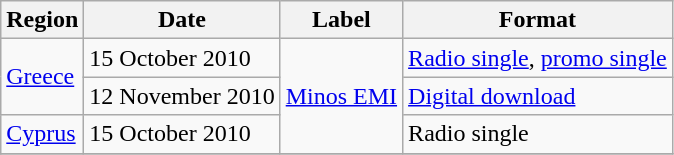<table class="sortable wikitable">
<tr>
<th>Region</th>
<th>Date</th>
<th>Label</th>
<th>Format</th>
</tr>
<tr>
<td rowspan="2"><a href='#'>Greece</a></td>
<td>15 October 2010</td>
<td rowspan="3"><a href='#'>Minos EMI</a></td>
<td><a href='#'>Radio single</a>, <a href='#'>promo single</a></td>
</tr>
<tr>
<td>12 November 2010</td>
<td><a href='#'>Digital download</a></td>
</tr>
<tr>
<td><a href='#'>Cyprus</a></td>
<td>15 October 2010</td>
<td>Radio single</td>
</tr>
<tr>
</tr>
</table>
